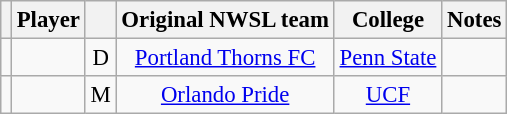<table class="wikitable sortable" style="font-size: 95%;text-align: center;">
<tr>
<th></th>
<th>Player</th>
<th></th>
<th>Original NWSL team</th>
<th>College</th>
<th class=unsortable>Notes</th>
</tr>
<tr>
<td></td>
<td></td>
<td>D</td>
<td><a href='#'>Portland Thorns FC</a></td>
<td><a href='#'>Penn State</a></td>
<td></td>
</tr>
<tr>
<td></td>
<td></td>
<td>M</td>
<td><a href='#'>Orlando Pride</a></td>
<td><a href='#'>UCF</a></td>
<td></td>
</tr>
</table>
